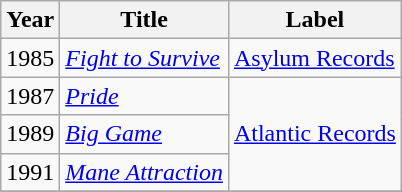<table class="wikitable">
<tr>
<th>Year</th>
<th>Title</th>
<th>Label</th>
</tr>
<tr>
<td>1985</td>
<td><em><a href='#'>Fight to Survive</a></em></td>
<td><a href='#'>Asylum Records</a></td>
</tr>
<tr>
<td>1987</td>
<td><em><a href='#'>Pride</a></em></td>
<td rowspan="3"><a href='#'>Atlantic Records</a></td>
</tr>
<tr>
<td>1989</td>
<td><em><a href='#'>Big Game</a></em></td>
</tr>
<tr>
<td>1991</td>
<td><em><a href='#'>Mane Attraction</a></em></td>
</tr>
<tr>
</tr>
</table>
